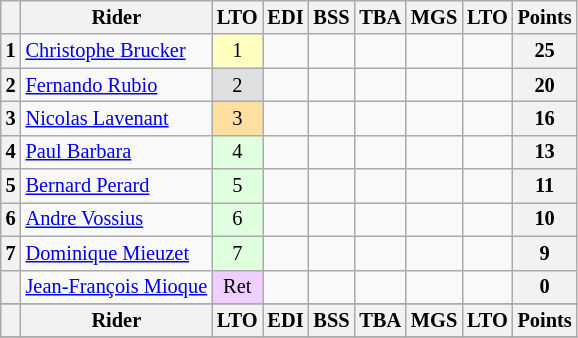<table class="wikitable" style="font-size: 85%; text-align: center">
<tr valign="top">
<th valign="middle"></th>
<th valign="middle">Rider</th>
<th>LTO<br></th>
<th>EDI<br></th>
<th>BSS<br></th>
<th>TBA<br></th>
<th>MGS<br></th>
<th>LTO<br></th>
<th valign="middle">Points</th>
</tr>
<tr>
<th>1</th>
<td align="left"> <a href='#'>Christophe Brucker</a></td>
<td style="background:#ffffbf;">1</td>
<td></td>
<td></td>
<td></td>
<td></td>
<td></td>
<th>25</th>
</tr>
<tr>
<th>2</th>
<td align="left"> <a href='#'>Fernando Rubio</a></td>
<td style="background:#dfdfdf;">2</td>
<td></td>
<td></td>
<td></td>
<td></td>
<td></td>
<th>20</th>
</tr>
<tr>
<th>3</th>
<td align="left"> <a href='#'>Nicolas Lavenant</a></td>
<td style="background:#ffdf9f;">3</td>
<td></td>
<td></td>
<td></td>
<td></td>
<td></td>
<th>16</th>
</tr>
<tr>
<th>4</th>
<td align="left"> <a href='#'>Paul Barbara</a></td>
<td style="background:#dfffdf;">4</td>
<td></td>
<td></td>
<td></td>
<td></td>
<td></td>
<th>13</th>
</tr>
<tr>
<th>5</th>
<td align="left"> <a href='#'>Bernard Perard</a></td>
<td style="background:#dfffdf;">5</td>
<td></td>
<td></td>
<td></td>
<td></td>
<td></td>
<th>11</th>
</tr>
<tr>
<th>6</th>
<td align="left"> <a href='#'>Andre Vossius</a></td>
<td style="background:#dfffdf;">6</td>
<td></td>
<td></td>
<td></td>
<td></td>
<td></td>
<th>10</th>
</tr>
<tr>
<th>7</th>
<td align="left"> <a href='#'>Dominique Mieuzet</a></td>
<td style="background:#dfffdf;">7</td>
<td></td>
<td></td>
<td></td>
<td></td>
<td></td>
<th>9</th>
</tr>
<tr>
<th></th>
<td align="left"> <a href='#'>Jean-François Mioque</a></td>
<td style="background:#efcfff;">Ret</td>
<td></td>
<td></td>
<td></td>
<td></td>
<td></td>
<th>0</th>
</tr>
<tr>
</tr>
<tr valign="top">
<th valign="middle"></th>
<th valign="middle">Rider</th>
<th>LTO<br></th>
<th>EDI<br></th>
<th>BSS<br></th>
<th>TBA<br></th>
<th>MGS<br></th>
<th>LTO<br></th>
<th valign="middle">Points</th>
</tr>
<tr>
</tr>
</table>
